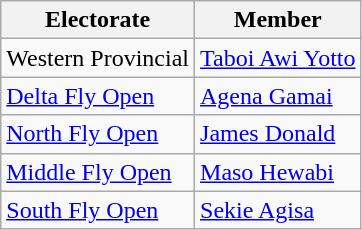<table class="wikitable">
<tr>
<th><strong>Electorate</strong></th>
<th><strong>Member</strong></th>
</tr>
<tr>
<td>Western Provincial</td>
<td><a href='#'>Taboi Awi Yotto</a></td>
</tr>
<tr>
<td><a href='#'>Delta Fly Open</a></td>
<td><a href='#'>Agena Gamai</a></td>
</tr>
<tr>
<td><a href='#'>North Fly Open</a></td>
<td><a href='#'>James Donald</a></td>
</tr>
<tr>
<td><a href='#'>Middle Fly Open</a></td>
<td><a href='#'>Maso Hewabi</a></td>
</tr>
<tr>
<td><a href='#'>South Fly Open</a></td>
<td><a href='#'>Sekie Agisa</a></td>
</tr>
</table>
